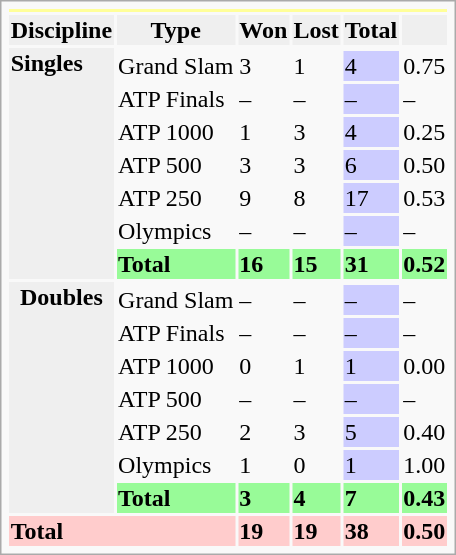<table class="infobox vcard vevent nowrap">
<tr bgcolor=FFFF99>
<th colspan=6></th>
</tr>
<tr bgcolor=efefef>
<th>Discipline</th>
<th>Type</th>
<th>Won</th>
<th>Lost</th>
<th>Total</th>
<th></th>
</tr>
<tr bgcolor=efefef>
<td rowspan="8"><strong>Singles</strong></td>
</tr>
<tr>
<td>Grand Slam</td>
<td>3</td>
<td>1</td>
<td bgcolor="CCCCFF">4</td>
<td>0.75</td>
</tr>
<tr>
<td>ATP Finals</td>
<td>–</td>
<td>–</td>
<td bgcolor="CCCCFF">–</td>
<td>–</td>
</tr>
<tr>
<td>ATP 1000</td>
<td>1</td>
<td>3</td>
<td bgcolor="CCCCFF">4</td>
<td>0.25</td>
</tr>
<tr>
<td>ATP 500</td>
<td>3</td>
<td>3</td>
<td bgcolor="CCCCFF">6</td>
<td>0.50</td>
</tr>
<tr>
<td>ATP 250</td>
<td>9</td>
<td>8</td>
<td bgcolor="CCCCFF">17</td>
<td>0.53</td>
</tr>
<tr>
<td>Olympics</td>
<td>–</td>
<td>–</td>
<td bgcolor=CCCCFF>–</td>
<td>–</td>
</tr>
<tr bgcolor=98fb98>
<td><strong>Total</strong></td>
<td><strong>16</strong></td>
<td><strong>15</strong></td>
<td><strong>31</strong></td>
<td><strong>0.52</strong></td>
</tr>
<tr bgcolor=efefef>
<th rowspan="8">Doubles</th>
</tr>
<tr>
<td>Grand Slam</td>
<td>–</td>
<td>–</td>
<td bgcolor="CCCCFF">–</td>
<td>–</td>
</tr>
<tr>
<td>ATP Finals</td>
<td>–</td>
<td>–</td>
<td bgcolor="CCCCFF">–</td>
<td>–</td>
</tr>
<tr>
<td>ATP 1000</td>
<td>0</td>
<td>1</td>
<td bgcolor="CCCCFF">1</td>
<td>0.00</td>
</tr>
<tr>
<td>ATP 500</td>
<td>–</td>
<td>–</td>
<td bgcolor="CCCCFF">–</td>
<td>–</td>
</tr>
<tr>
<td>ATP 250</td>
<td>2</td>
<td>3</td>
<td bgcolor="CCCCFF">5</td>
<td>0.40</td>
</tr>
<tr>
<td>Olympics</td>
<td>1</td>
<td>0</td>
<td bgcolor=CCCCFF>1</td>
<td>1.00</td>
</tr>
<tr bgcolor=98fb98>
<td><strong>Total</strong></td>
<td><strong>3</strong></td>
<td><strong>4</strong></td>
<td><strong>7</strong></td>
<td><strong>0.43</strong></td>
</tr>
<tr bgcolor=FFCCCC>
<td colspan=2><strong>Total</strong></td>
<td><strong>19</strong></td>
<td><strong>19</strong></td>
<td><strong>38</strong></td>
<td><strong>0.50</strong></td>
</tr>
</table>
